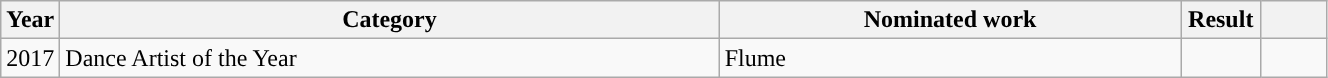<table class="wikitable plainrowheaders" style="width:70%;">
<tr>
<th scope="col" style="width:4%;">Year</th>
<th scope="col" style="width:50%;">Category</th>
<th scope="col" style="width:35%;">Nominated work</th>
<th scope="col" style="width:6%;">Result</th>
<th scope="col" style="width:6%;"></th>
</tr>
<tr>
<td>2017</td>
<td>Dance Artist of the Year</td>
<td>Flume</td>
<td></td>
<td></td>
</tr>
</table>
